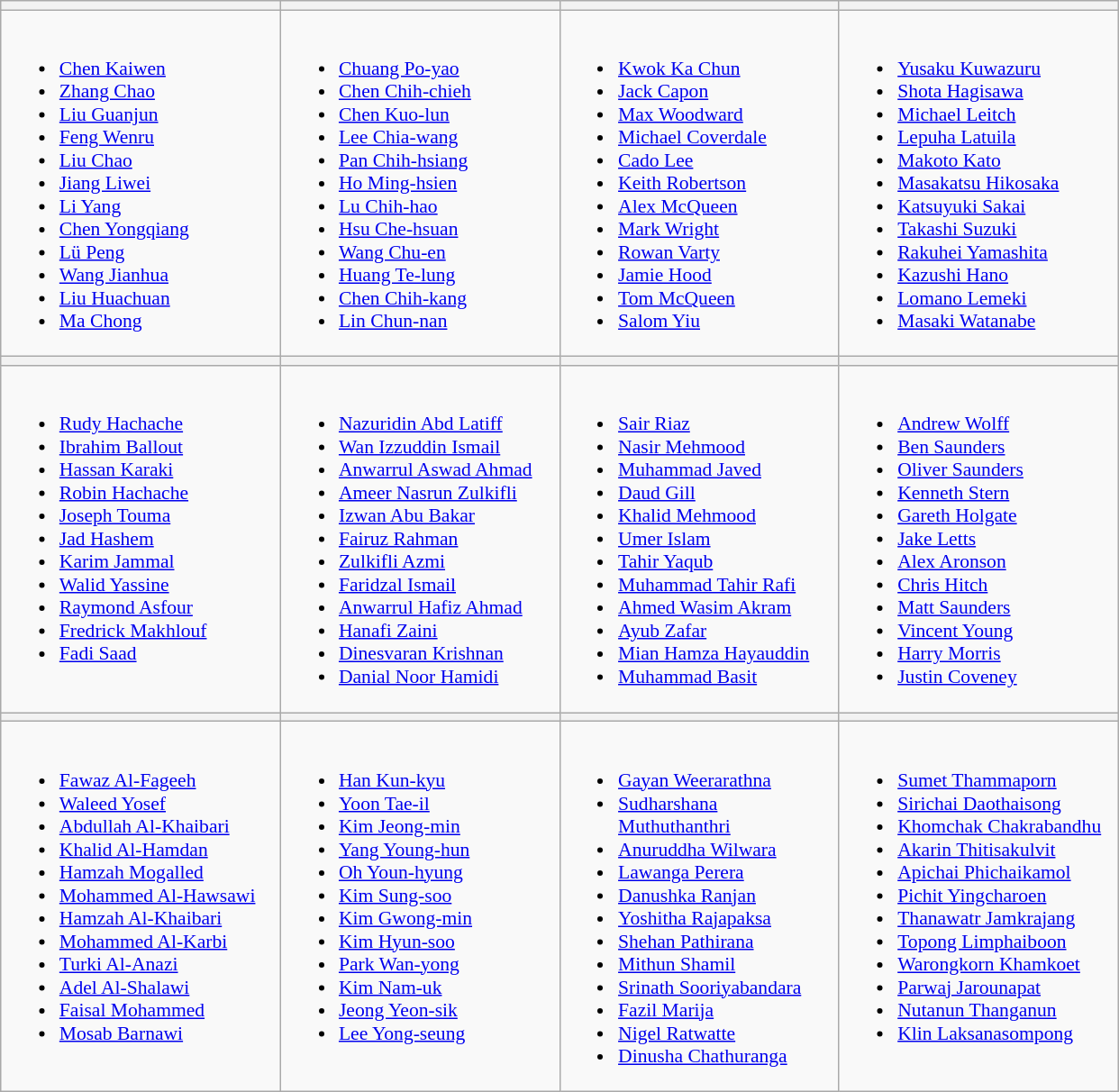<table class="wikitable" style="font-size:90%">
<tr>
<th width=200></th>
<th width=200></th>
<th width=200></th>
<th width=200></th>
</tr>
<tr>
<td valign=top><br><ul><li><a href='#'>Chen Kaiwen</a></li><li><a href='#'>Zhang Chao</a></li><li><a href='#'>Liu Guanjun</a></li><li><a href='#'>Feng Wenru</a></li><li><a href='#'>Liu Chao</a></li><li><a href='#'>Jiang Liwei</a></li><li><a href='#'>Li Yang</a></li><li><a href='#'>Chen Yongqiang</a></li><li><a href='#'>Lü Peng</a></li><li><a href='#'>Wang Jianhua</a></li><li><a href='#'>Liu Huachuan</a></li><li><a href='#'>Ma Chong</a></li></ul></td>
<td valign=top><br><ul><li><a href='#'>Chuang Po-yao</a></li><li><a href='#'>Chen Chih-chieh</a></li><li><a href='#'>Chen Kuo-lun</a></li><li><a href='#'>Lee Chia-wang</a></li><li><a href='#'>Pan Chih-hsiang</a></li><li><a href='#'>Ho Ming-hsien</a></li><li><a href='#'>Lu Chih-hao</a></li><li><a href='#'>Hsu Che-hsuan</a></li><li><a href='#'>Wang Chu-en</a></li><li><a href='#'>Huang Te-lung</a></li><li><a href='#'>Chen Chih-kang</a></li><li><a href='#'>Lin Chun-nan</a></li></ul></td>
<td valign=top><br><ul><li><a href='#'>Kwok Ka Chun</a></li><li><a href='#'>Jack Capon</a></li><li><a href='#'>Max Woodward</a></li><li><a href='#'>Michael Coverdale</a></li><li><a href='#'>Cado Lee</a></li><li><a href='#'>Keith Robertson</a></li><li><a href='#'>Alex McQueen</a></li><li><a href='#'>Mark Wright</a></li><li><a href='#'>Rowan Varty</a></li><li><a href='#'>Jamie Hood</a></li><li><a href='#'>Tom McQueen</a></li><li><a href='#'>Salom Yiu</a></li></ul></td>
<td valign=top><br><ul><li><a href='#'>Yusaku Kuwazuru</a></li><li><a href='#'>Shota Hagisawa</a></li><li><a href='#'>Michael Leitch</a></li><li><a href='#'>Lepuha Latuila</a></li><li><a href='#'>Makoto Kato</a></li><li><a href='#'>Masakatsu Hikosaka</a></li><li><a href='#'>Katsuyuki Sakai</a></li><li><a href='#'>Takashi Suzuki</a></li><li><a href='#'>Rakuhei Yamashita</a></li><li><a href='#'>Kazushi Hano</a></li><li><a href='#'>Lomano Lemeki</a></li><li><a href='#'>Masaki Watanabe</a></li></ul></td>
</tr>
<tr>
<th></th>
<th></th>
<th></th>
<th></th>
</tr>
<tr>
<td valign=top><br><ul><li><a href='#'>Rudy Hachache</a></li><li><a href='#'>Ibrahim Ballout</a></li><li><a href='#'>Hassan Karaki</a></li><li><a href='#'>Robin Hachache</a></li><li><a href='#'>Joseph Touma</a></li><li><a href='#'>Jad Hashem</a></li><li><a href='#'>Karim Jammal</a></li><li><a href='#'>Walid Yassine</a></li><li><a href='#'>Raymond Asfour</a></li><li><a href='#'>Fredrick Makhlouf</a></li><li><a href='#'>Fadi Saad</a></li></ul></td>
<td valign=top><br><ul><li><a href='#'>Nazuridin Abd Latiff</a></li><li><a href='#'>Wan Izzuddin Ismail</a></li><li><a href='#'>Anwarrul Aswad Ahmad</a></li><li><a href='#'>Ameer Nasrun Zulkifli</a></li><li><a href='#'>Izwan Abu Bakar</a></li><li><a href='#'>Fairuz Rahman</a></li><li><a href='#'>Zulkifli Azmi</a></li><li><a href='#'>Faridzal Ismail</a></li><li><a href='#'>Anwarrul Hafiz Ahmad</a></li><li><a href='#'>Hanafi Zaini</a></li><li><a href='#'>Dinesvaran Krishnan</a></li><li><a href='#'>Danial Noor Hamidi</a></li></ul></td>
<td valign=top><br><ul><li><a href='#'>Sair Riaz</a></li><li><a href='#'>Nasir Mehmood</a></li><li><a href='#'>Muhammad Javed</a></li><li><a href='#'>Daud Gill</a></li><li><a href='#'>Khalid Mehmood</a></li><li><a href='#'>Umer Islam</a></li><li><a href='#'>Tahir Yaqub</a></li><li><a href='#'>Muhammad Tahir Rafi</a></li><li><a href='#'>Ahmed Wasim Akram</a></li><li><a href='#'>Ayub Zafar</a></li><li><a href='#'>Mian Hamza Hayauddin</a></li><li><a href='#'>Muhammad Basit</a></li></ul></td>
<td valign=top><br><ul><li><a href='#'>Andrew Wolff</a></li><li><a href='#'>Ben Saunders</a></li><li><a href='#'>Oliver Saunders</a></li><li><a href='#'>Kenneth Stern</a></li><li><a href='#'>Gareth Holgate</a></li><li><a href='#'>Jake Letts</a></li><li><a href='#'>Alex Aronson</a></li><li><a href='#'>Chris Hitch</a></li><li><a href='#'>Matt Saunders</a></li><li><a href='#'>Vincent Young</a></li><li><a href='#'>Harry Morris</a></li><li><a href='#'>Justin Coveney</a></li></ul></td>
</tr>
<tr>
<th></th>
<th></th>
<th></th>
<th></th>
</tr>
<tr>
<td valign=top><br><ul><li><a href='#'>Fawaz Al-Fageeh</a></li><li><a href='#'>Waleed Yosef</a></li><li><a href='#'>Abdullah Al-Khaibari</a></li><li><a href='#'>Khalid Al-Hamdan</a></li><li><a href='#'>Hamzah Mogalled</a></li><li><a href='#'>Mohammed Al-Hawsawi</a></li><li><a href='#'>Hamzah Al-Khaibari</a></li><li><a href='#'>Mohammed Al-Karbi</a></li><li><a href='#'>Turki Al-Anazi</a></li><li><a href='#'>Adel Al-Shalawi</a></li><li><a href='#'>Faisal Mohammed</a></li><li><a href='#'>Mosab Barnawi</a></li></ul></td>
<td valign=top><br><ul><li><a href='#'>Han Kun-kyu</a></li><li><a href='#'>Yoon Tae-il</a></li><li><a href='#'>Kim Jeong-min</a></li><li><a href='#'>Yang Young-hun</a></li><li><a href='#'>Oh Youn-hyung</a></li><li><a href='#'>Kim Sung-soo</a></li><li><a href='#'>Kim Gwong-min</a></li><li><a href='#'>Kim Hyun-soo</a></li><li><a href='#'>Park Wan-yong</a></li><li><a href='#'>Kim Nam-uk</a></li><li><a href='#'>Jeong Yeon-sik</a></li><li><a href='#'>Lee Yong-seung</a></li></ul></td>
<td valign=top><br><ul><li><a href='#'>Gayan Weerarathna</a></li><li><a href='#'>Sudharshana Muthuthanthri</a></li><li><a href='#'>Anuruddha Wilwara</a></li><li><a href='#'>Lawanga Perera</a></li><li><a href='#'>Danushka Ranjan</a></li><li><a href='#'>Yoshitha Rajapaksa</a></li><li><a href='#'>Shehan Pathirana</a></li><li><a href='#'>Mithun Shamil</a></li><li><a href='#'>Srinath Sooriyabandara</a></li><li><a href='#'>Fazil Marija</a></li><li><a href='#'>Nigel Ratwatte</a></li><li><a href='#'>Dinusha Chathuranga</a></li></ul></td>
<td valign=top><br><ul><li><a href='#'>Sumet Thammaporn</a></li><li><a href='#'>Sirichai Daothaisong</a></li><li><a href='#'>Khomchak Chakrabandhu</a></li><li><a href='#'>Akarin Thitisakulvit</a></li><li><a href='#'>Apichai Phichaikamol</a></li><li><a href='#'>Pichit Yingcharoen</a></li><li><a href='#'>Thanawatr Jamkrajang</a></li><li><a href='#'>Topong Limphaiboon</a></li><li><a href='#'>Warongkorn Khamkoet</a></li><li><a href='#'>Parwaj Jarounapat</a></li><li><a href='#'>Nutanun Thanganun</a></li><li><a href='#'>Klin Laksanasompong</a></li></ul></td>
</tr>
</table>
